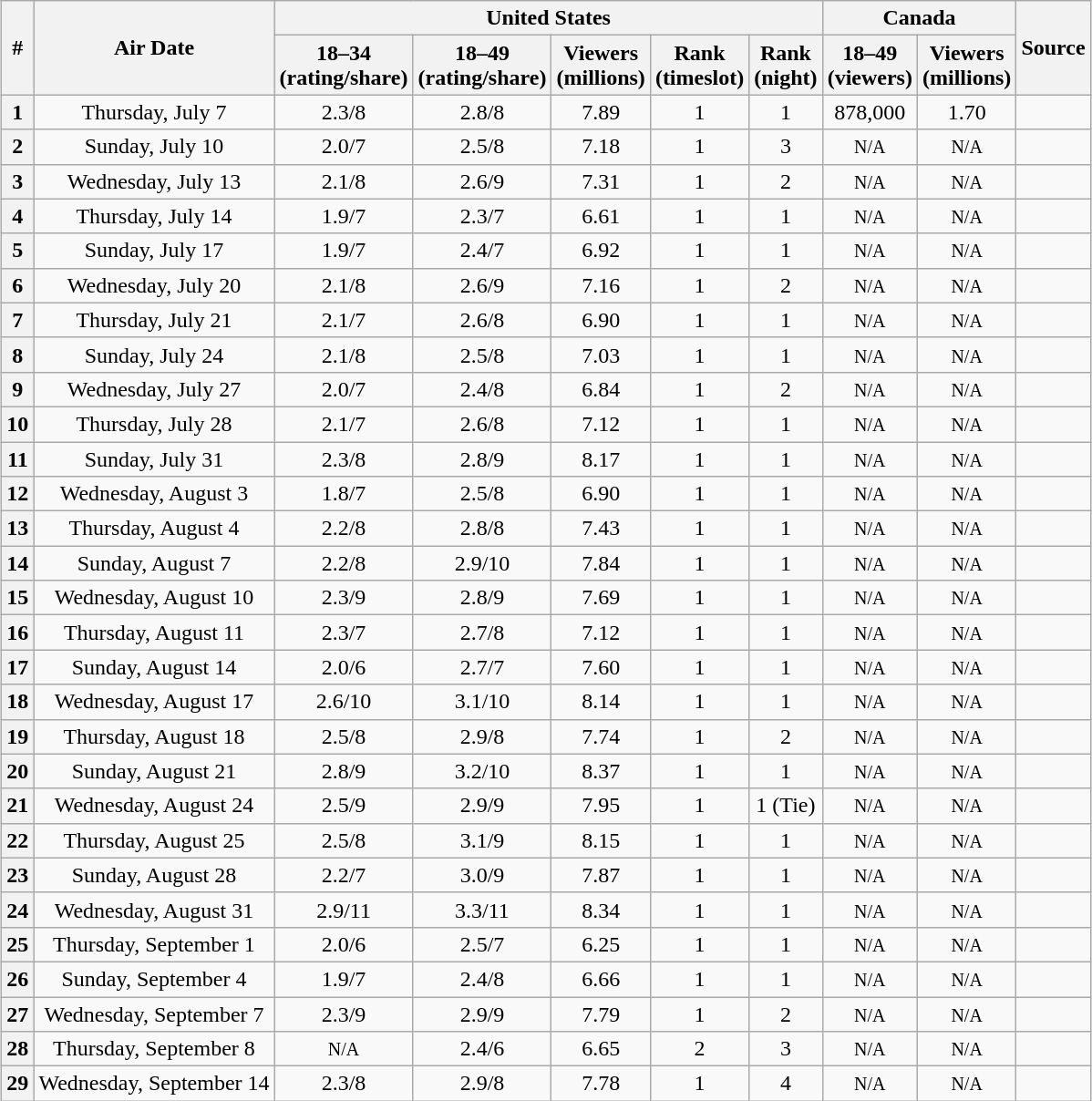<table class="wikitable sortable" style="margin:auto; margin:auto; text-align:center">
<tr>
<th scope="col" rowspan="2">#</th>
<th scope="col" rowspan="2">Air Date</th>
<th scope="colgroup" colspan="5" style="text-align:center" class="unsortable">United States</th>
<th scope="colgroup" colspan="2" style="text-align:center" class="unsortable">Canada</th>
<th scope="col" rowspan="2" class="unsortable">Source</th>
</tr>
<tr>
<th scope="col">18–34<br>(rating/share)</th>
<th scope="col">18–49<br>(rating/share)</th>
<th scope="col">Viewers<br>(millions)</th>
<th scope="col">Rank<br>(timeslot)</th>
<th scope="col">Rank<br>(night)</th>
<th scope="col">18–49<br>(viewers)</th>
<th scope="col">Viewers<br>(millions)</th>
</tr>
<tr>
<th scope="row">1</th>
<td>Thursday, July 7</td>
<td>2.3/8</td>
<td>2.8/8</td>
<td>7.89</td>
<td>1</td>
<td>1</td>
<td>878,000</td>
<td>1.70</td>
<td></td>
</tr>
<tr>
<th scope="row">2</th>
<td>Sunday, July 10</td>
<td>2.0/7</td>
<td>2.5/8</td>
<td>7.18</td>
<td>1</td>
<td>3</td>
<td><span><small>N/A</small></span></td>
<td><span><small>N/A</small></span></td>
<td></td>
</tr>
<tr>
<th scope="row">3</th>
<td>Wednesday, July 13</td>
<td>2.1/8</td>
<td>2.6/9</td>
<td>7.31</td>
<td>1</td>
<td>2</td>
<td><span><small>N/A</small></span></td>
<td><span><small>N/A</small></span></td>
<td></td>
</tr>
<tr>
<th scope="row">4</th>
<td>Thursday, July 14</td>
<td>1.9/7</td>
<td>2.3/7</td>
<td>6.61</td>
<td>1</td>
<td>1</td>
<td><span><small>N/A</small></span></td>
<td><span><small>N/A</small></span></td>
<td></td>
</tr>
<tr>
<th scope="row">5</th>
<td>Sunday, July 17</td>
<td>1.9/7</td>
<td>2.4/7</td>
<td>6.92</td>
<td>1</td>
<td>1</td>
<td><span><small>N/A</small></span></td>
<td><span><small>N/A</small></span></td>
<td></td>
</tr>
<tr>
<th scope="row">6</th>
<td>Wednesday, July 20</td>
<td>2.1/8</td>
<td>2.6/9</td>
<td>7.16</td>
<td>1</td>
<td>2</td>
<td><span><small>N/A</small></span></td>
<td><span><small>N/A</small></span></td>
<td></td>
</tr>
<tr>
<th scope="row">7</th>
<td>Thursday, July 21</td>
<td>2.1/7</td>
<td>2.6/8</td>
<td>6.90</td>
<td>1</td>
<td>1</td>
<td><span><small>N/A</small></span></td>
<td><span><small>N/A</small></span></td>
<td></td>
</tr>
<tr>
<th scope="row">8</th>
<td>Sunday, July 24</td>
<td>2.1/8</td>
<td>2.5/8</td>
<td>7.03</td>
<td>1</td>
<td>1</td>
<td><span><small>N/A</small></span></td>
<td><span><small>N/A</small></span></td>
<td></td>
</tr>
<tr>
<th scope="row">9</th>
<td>Wednesday, July 27</td>
<td>2.0/7</td>
<td>2.4/8</td>
<td>6.84</td>
<td>1</td>
<td>2</td>
<td><span><small>N/A</small></span></td>
<td><span><small>N/A</small></span></td>
<td></td>
</tr>
<tr>
<th scope="row">10</th>
<td>Thursday, July 28</td>
<td>2.1/7</td>
<td>2.6/8</td>
<td>7.12</td>
<td>1</td>
<td>1</td>
<td><span><small>N/A</small></span></td>
<td><span><small>N/A</small></span></td>
<td></td>
</tr>
<tr>
<th scope="row">11</th>
<td>Sunday, July 31</td>
<td>2.3/8</td>
<td>2.8/9</td>
<td>8.17</td>
<td>1</td>
<td>1</td>
<td><span><small>N/A</small></span></td>
<td><span><small>N/A</small></span></td>
<td></td>
</tr>
<tr>
<th scope="row">12</th>
<td>Wednesday, August 3</td>
<td>1.8/7</td>
<td>2.5/8</td>
<td>6.90</td>
<td>1</td>
<td>1</td>
<td><span><small>N/A</small></span></td>
<td><span><small>N/A</small></span></td>
<td></td>
</tr>
<tr>
<th scope="row">13</th>
<td>Thursday, August 4</td>
<td>2.2/8</td>
<td>2.8/8</td>
<td>7.43</td>
<td>1</td>
<td>1</td>
<td><span><small>N/A</small></span></td>
<td><span><small>N/A</small></span></td>
<td></td>
</tr>
<tr>
<th scope="row">14</th>
<td>Sunday, August 7</td>
<td>2.2/8</td>
<td>2.9/10</td>
<td>7.84</td>
<td>1</td>
<td>1</td>
<td><span><small>N/A</small></span></td>
<td><span><small>N/A</small></span></td>
<td></td>
</tr>
<tr>
<th scope="row">15</th>
<td>Wednesday, August 10</td>
<td>2.3/9</td>
<td>2.8/9</td>
<td>7.69</td>
<td>1</td>
<td>1</td>
<td><span><small>N/A</small></span></td>
<td><span><small>N/A</small></span></td>
<td></td>
</tr>
<tr>
<th scope="row">16</th>
<td>Thursday, August 11</td>
<td>2.3/7</td>
<td>2.7/8</td>
<td>7.12</td>
<td>1</td>
<td>1</td>
<td><span><small>N/A</small></span></td>
<td><span><small>N/A</small></span></td>
<td></td>
</tr>
<tr>
<th scope="row">17</th>
<td>Sunday, August 14</td>
<td>2.0/6</td>
<td>2.7/7</td>
<td>7.60</td>
<td>1</td>
<td>1</td>
<td><span><small>N/A</small></span></td>
<td><span><small>N/A</small></span></td>
<td></td>
</tr>
<tr>
<th scope="row">18</th>
<td>Wednesday, August 17</td>
<td>2.6/10</td>
<td>3.1/10</td>
<td>8.14</td>
<td>1</td>
<td>1</td>
<td><span><small>N/A</small></span></td>
<td><span><small>N/A</small></span></td>
<td></td>
</tr>
<tr>
<th scope="row">19</th>
<td>Thursday, August 18</td>
<td>2.5/8</td>
<td>2.9/8</td>
<td>7.74</td>
<td>1</td>
<td>2</td>
<td><span><small>N/A</small></span></td>
<td><span><small>N/A</small></span></td>
<td></td>
</tr>
<tr>
<th scope="row">20</th>
<td>Sunday, August 21</td>
<td>2.8/9</td>
<td>3.2/10</td>
<td>8.37 </td>
<td>1</td>
<td>1</td>
<td><span><small>N/A</small></span></td>
<td><span><small>N/A</small></span></td>
<td></td>
</tr>
<tr>
<th scope="row">21</th>
<td>Wednesday, August 24</td>
<td>2.5/9</td>
<td>2.9/9</td>
<td>7.95</td>
<td>1</td>
<td>1 (Tie)</td>
<td><span><small>N/A</small></span></td>
<td><span><small>N/A</small></span></td>
<td></td>
</tr>
<tr>
<th scope="row">22</th>
<td>Thursday, August 25</td>
<td>2.5/8</td>
<td>3.1/9</td>
<td>8.15 </td>
<td>1</td>
<td>1</td>
<td><span><small>N/A</small></span></td>
<td><span><small>N/A</small></span></td>
<td></td>
</tr>
<tr>
<th scope="row">23</th>
<td>Sunday, August 28</td>
<td>2.2/7</td>
<td>3.0/9</td>
<td>7.87</td>
<td>1</td>
<td>1</td>
<td><span><small>N/A</small></span></td>
<td><span><small>N/A</small></span></td>
<td></td>
</tr>
<tr>
<th scope="row">24</th>
<td>Wednesday, August 31</td>
<td>2.9/11</td>
<td>3.3/11</td>
<td>8.34 </td>
<td>1</td>
<td>1</td>
<td><span><small>N/A</small></span></td>
<td><span><small>N/A</small></span></td>
<td></td>
</tr>
<tr>
<th scope="row">25</th>
<td>Thursday, September 1</td>
<td>2.0/6</td>
<td>2.5/7</td>
<td>6.25</td>
<td>1</td>
<td>1</td>
<td><span><small>N/A</small></span></td>
<td><span><small>N/A</small></span></td>
<td></td>
</tr>
<tr>
<th scope="row">26</th>
<td>Sunday, September 4</td>
<td>1.9/7</td>
<td>2.4/8</td>
<td>6.66</td>
<td>1</td>
<td>1</td>
<td><span><small>N/A</small></span></td>
<td><span><small>N/A</small></span></td>
<td></td>
</tr>
<tr>
<th scope="row">27</th>
<td>Wednesday, September 7</td>
<td>2.3/9</td>
<td>2.9/9</td>
<td>7.79</td>
<td>1</td>
<td>2</td>
<td><span><small>N/A</small></span></td>
<td><span><small>N/A</small></span></td>
<td></td>
</tr>
<tr>
<th scope="row">28</th>
<td>Thursday, September 8</td>
<td><span><small>N/A</small></span></td>
<td>2.4/6</td>
<td>6.65</td>
<td>2</td>
<td>3</td>
<td><span><small>N/A</small></span></td>
<td><span><small>N/A</small></span></td>
<td></td>
</tr>
<tr>
<th scope="row">29</th>
<td>Wednesday, September 14</td>
<td>2.3/8</td>
<td>2.9/8</td>
<td>7.78</td>
<td>1</td>
<td>4</td>
<td><span><small>N/A</small></span></td>
<td><span><small>N/A</small></span></td>
<td></td>
</tr>
</table>
